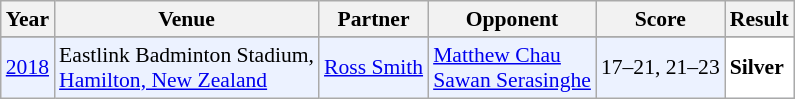<table class="sortable wikitable" style="font-size: 90%;">
<tr>
<th>Year</th>
<th>Venue</th>
<th>Partner</th>
<th>Opponent</th>
<th>Score</th>
<th>Result</th>
</tr>
<tr>
</tr>
<tr style="background:#ECF2FF">
<td align="center"><a href='#'>2018</a></td>
<td align="left">Eastlink Badminton Stadium,<br><a href='#'>Hamilton, New Zealand</a></td>
<td align="left"> <a href='#'>Ross Smith</a></td>
<td align="left"> <a href='#'>Matthew Chau</a><br> <a href='#'>Sawan Serasinghe</a></td>
<td align="left">17–21, 21–23</td>
<td style="text-align:left; background:white"> <strong>Silver</strong></td>
</tr>
</table>
